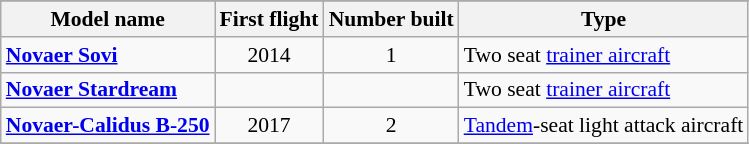<table class="wikitable" align=center style="font-size:90%;">
<tr>
</tr>
<tr style="background:#efefef;">
<th>Model name</th>
<th>First flight</th>
<th>Number built</th>
<th>Type</th>
</tr>
<tr>
<td align=left><strong><a href='#'>Novaer Sovi</a></strong></td>
<td align=center>2014</td>
<td align=center>1</td>
<td align=left>Two seat <a href='#'>trainer aircraft</a></td>
</tr>
<tr>
<td align=left><strong><a href='#'>Novaer Stardream</a></strong></td>
<td align=center></td>
<td align=center></td>
<td align=left>Two seat <a href='#'>trainer aircraft</a></td>
</tr>
<tr>
<td align=left><strong><a href='#'>Novaer-Calidus B-250</a></strong></td>
<td align=center>2017</td>
<td align=center>2</td>
<td align=left><a href='#'>Tandem</a>-seat light attack aircraft</td>
</tr>
<tr>
</tr>
</table>
